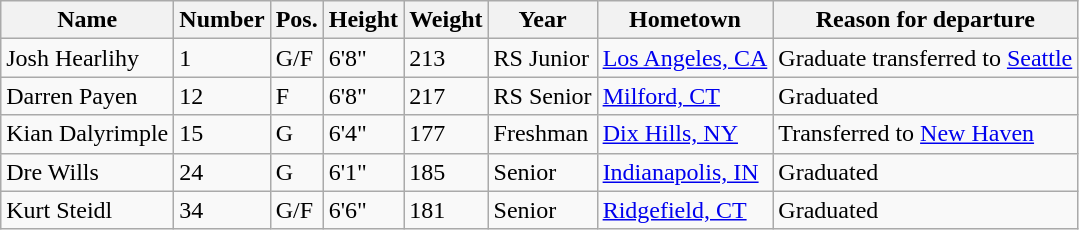<table class="wikitable sortable" border="1">
<tr>
<th>Name</th>
<th>Number</th>
<th>Pos.</th>
<th>Height</th>
<th>Weight</th>
<th>Year</th>
<th>Hometown</th>
<th class="unsortable">Reason for departure</th>
</tr>
<tr>
<td>Josh Hearlihy</td>
<td>1</td>
<td>G/F</td>
<td>6'8"</td>
<td>213</td>
<td>RS Junior</td>
<td><a href='#'>Los Angeles, CA</a></td>
<td>Graduate transferred to <a href='#'>Seattle</a></td>
</tr>
<tr>
<td>Darren Payen</td>
<td>12</td>
<td>F</td>
<td>6'8"</td>
<td>217</td>
<td>RS Senior</td>
<td><a href='#'>Milford, CT</a></td>
<td>Graduated</td>
</tr>
<tr>
<td>Kian Dalyrimple</td>
<td>15</td>
<td>G</td>
<td>6'4"</td>
<td>177</td>
<td>Freshman</td>
<td><a href='#'>Dix Hills, NY</a></td>
<td>Transferred to <a href='#'>New Haven</a></td>
</tr>
<tr>
<td>Dre Wills</td>
<td>24</td>
<td>G</td>
<td>6'1"</td>
<td>185</td>
<td>Senior</td>
<td><a href='#'>Indianapolis, IN</a></td>
<td>Graduated</td>
</tr>
<tr>
<td>Kurt Steidl</td>
<td>34</td>
<td>G/F</td>
<td>6'6"</td>
<td>181</td>
<td>Senior</td>
<td><a href='#'>Ridgefield, CT</a></td>
<td>Graduated</td>
</tr>
</table>
